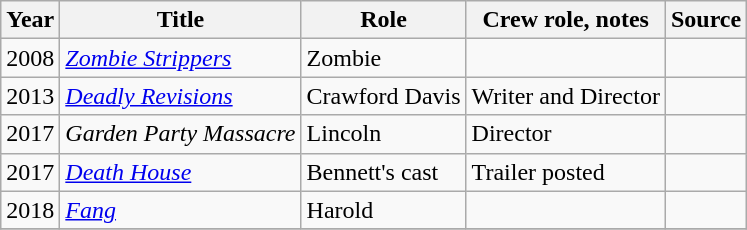<table class="wikitable sortable plainrowheaders">
<tr>
<th>Year</th>
<th>Title</th>
<th>Role</th>
<th class="unsortable">Crew role, notes</th>
<th class="unsortable">Source</th>
</tr>
<tr>
<td>2008</td>
<td><em><a href='#'>Zombie Strippers</a></em></td>
<td>Zombie</td>
<td></td>
<td></td>
</tr>
<tr>
<td>2013</td>
<td><em><a href='#'>Deadly Revisions</a></em></td>
<td>Crawford Davis</td>
<td>Writer and Director</td>
<td></td>
</tr>
<tr>
<td>2017</td>
<td><em>Garden Party Massacre</em></td>
<td>Lincoln</td>
<td>Director</td>
<td></td>
</tr>
<tr>
<td>2017</td>
<td><em><a href='#'>Death House</a></em></td>
<td>Bennett's cast</td>
<td>Trailer posted</td>
<td></td>
</tr>
<tr>
<td>2018</td>
<td><em><a href='#'>Fang</a></em></td>
<td>Harold</td>
<td></td>
<td></td>
</tr>
<tr>
</tr>
</table>
